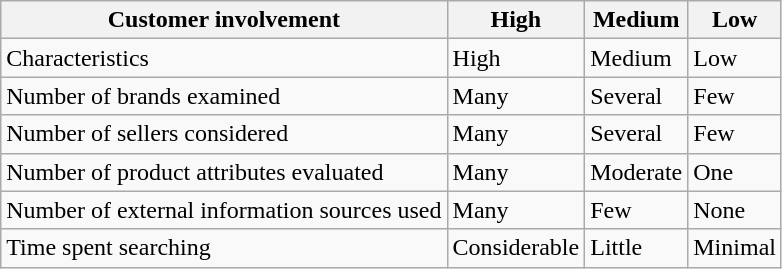<table class="wikitable">
<tr>
<th>Customer involvement</th>
<th>High</th>
<th>Medium</th>
<th>Low</th>
</tr>
<tr>
<td>Characteristics</td>
<td>High</td>
<td>Medium</td>
<td>Low</td>
</tr>
<tr>
<td>Number of brands examined</td>
<td>Many</td>
<td>Several</td>
<td>Few</td>
</tr>
<tr>
<td>Number of sellers considered</td>
<td>Many</td>
<td>Several</td>
<td>Few</td>
</tr>
<tr>
<td>Number of product attributes evaluated</td>
<td>Many</td>
<td>Moderate</td>
<td>One</td>
</tr>
<tr>
<td>Number of external information sources used</td>
<td>Many</td>
<td>Few</td>
<td>None</td>
</tr>
<tr>
<td>Time spent searching</td>
<td>Considerable</td>
<td>Little</td>
<td>Minimal</td>
</tr>
</table>
